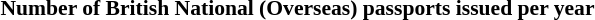<table style=float:right>
<tr>
<td style="font-size:90%; text-align:center"><strong>Number of British National (Overseas) passports issued per year</strong></td>
</tr>
<tr>
<td style=font-size:85%></td>
</tr>
</table>
